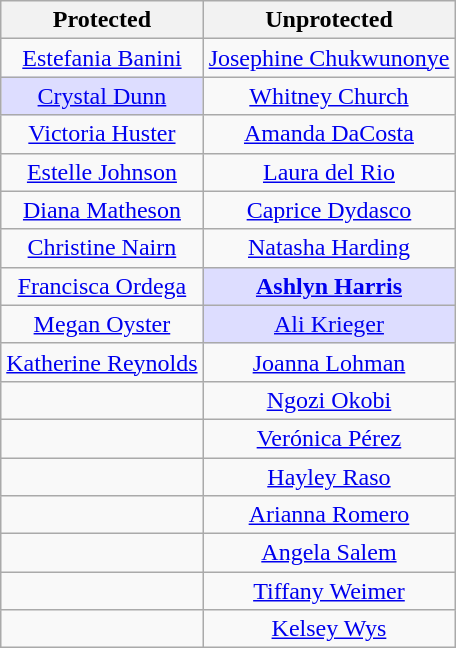<table class="wikitable" style="text-align:center">
<tr>
<th scope="col">Protected</th>
<th scope="col">Unprotected</th>
</tr>
<tr>
<td><a href='#'>Estefania Banini</a></td>
<td><a href='#'>Josephine Chukwunonye</a></td>
</tr>
<tr>
<td style="background:#ddf;"><a href='#'>Crystal Dunn</a></td>
<td><a href='#'>Whitney Church</a></td>
</tr>
<tr>
<td><a href='#'>Victoria Huster</a></td>
<td><a href='#'>Amanda DaCosta</a></td>
</tr>
<tr>
<td><a href='#'>Estelle Johnson</a></td>
<td><a href='#'>Laura del Rio</a></td>
</tr>
<tr>
<td><a href='#'>Diana Matheson</a></td>
<td><a href='#'>Caprice Dydasco</a></td>
</tr>
<tr>
<td><a href='#'>Christine Nairn</a></td>
<td><a href='#'>Natasha Harding</a></td>
</tr>
<tr>
<td><a href='#'>Francisca Ordega</a></td>
<td style="background:#ddf;"><strong><a href='#'>Ashlyn Harris</a></strong></td>
</tr>
<tr>
<td><a href='#'>Megan Oyster</a></td>
<td style="background:#ddf;"><a href='#'>Ali Krieger</a></td>
</tr>
<tr>
<td><a href='#'>Katherine Reynolds</a></td>
<td><a href='#'>Joanna Lohman</a></td>
</tr>
<tr>
<td> </td>
<td><a href='#'>Ngozi Okobi</a></td>
</tr>
<tr>
<td> </td>
<td><a href='#'>Verónica Pérez</a></td>
</tr>
<tr>
<td> </td>
<td><a href='#'>Hayley Raso</a></td>
</tr>
<tr>
<td> </td>
<td><a href='#'>Arianna Romero</a></td>
</tr>
<tr>
<td> </td>
<td><a href='#'>Angela Salem</a></td>
</tr>
<tr>
<td> </td>
<td><a href='#'>Tiffany Weimer</a></td>
</tr>
<tr>
<td> </td>
<td><a href='#'>Kelsey Wys</a></td>
</tr>
</table>
